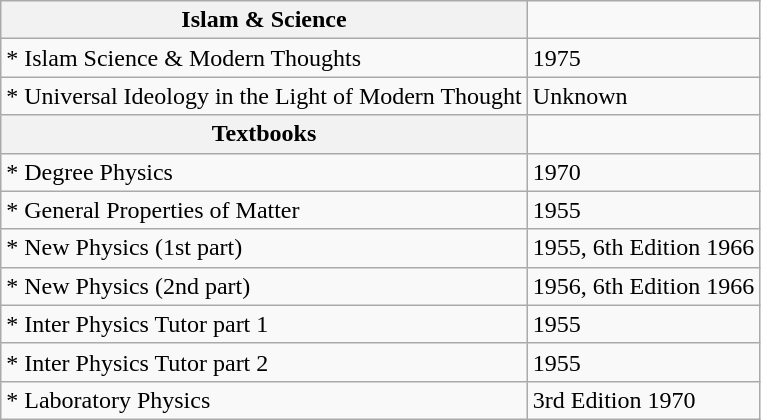<table class="wikitable" style="width=75%">
<tr>
<th>Islam & Science</th>
</tr>
<tr>
<td>* Islam Science & Modern Thoughts</td>
<td>1975</td>
</tr>
<tr>
<td>* Universal Ideology in the Light of Modern Thought</td>
<td>Unknown</td>
</tr>
<tr>
<th>Textbooks</th>
</tr>
<tr>
<td>* Degree Physics</td>
<td>1970</td>
</tr>
<tr>
<td>* General Properties of Matter</td>
<td>1955</td>
</tr>
<tr>
<td>* New Physics (1st part)</td>
<td>1955, 6th Edition 1966</td>
</tr>
<tr>
<td>* New Physics (2nd part)</td>
<td>1956, 6th Edition 1966</td>
</tr>
<tr>
<td>* Inter Physics Tutor part 1</td>
<td>1955</td>
</tr>
<tr>
<td>* Inter Physics Tutor part 2</td>
<td>1955</td>
</tr>
<tr>
<td>* Laboratory Physics</td>
<td>3rd Edition 1970</td>
</tr>
</table>
